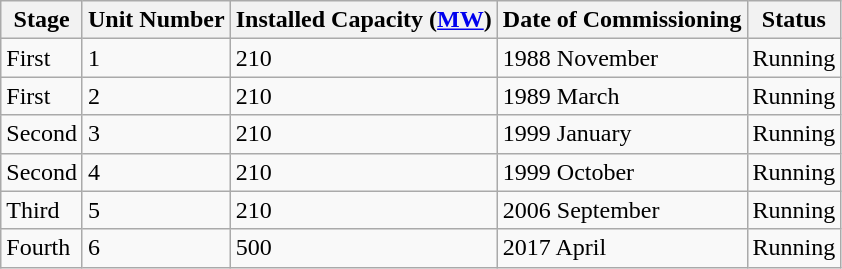<table class="wikitable">
<tr>
<th>Stage</th>
<th>Unit Number</th>
<th>Installed Capacity (<a href='#'>MW</a>)</th>
<th>Date of Commissioning</th>
<th>Status</th>
</tr>
<tr>
<td>First</td>
<td>1</td>
<td>210</td>
<td>1988 November</td>
<td>Running</td>
</tr>
<tr>
<td>First</td>
<td>2</td>
<td>210</td>
<td>1989 March</td>
<td>Running</td>
</tr>
<tr>
<td>Second</td>
<td>3</td>
<td>210</td>
<td>1999 January</td>
<td>Running</td>
</tr>
<tr>
<td>Second</td>
<td>4</td>
<td>210</td>
<td>1999 October</td>
<td>Running</td>
</tr>
<tr>
<td>Third</td>
<td>5</td>
<td>210</td>
<td>2006 September</td>
<td>Running</td>
</tr>
<tr>
<td>Fourth</td>
<td>6</td>
<td>500</td>
<td>2017 April</td>
<td>Running</td>
</tr>
</table>
